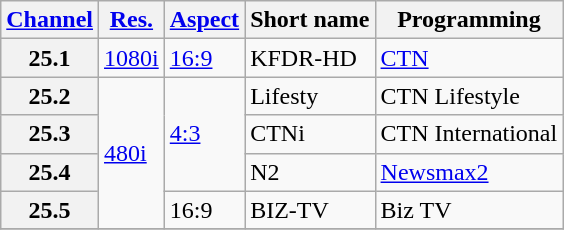<table class="wikitable">
<tr>
<th scope = "col"><a href='#'>Channel</a></th>
<th scope = "col"><a href='#'>Res.</a></th>
<th scope = "col"><a href='#'>Aspect</a></th>
<th scope = "col">Short name</th>
<th scope = "col">Programming</th>
</tr>
<tr>
<th scope = "row">25.1</th>
<td><a href='#'>1080i</a></td>
<td><a href='#'>16:9</a></td>
<td>KFDR-HD</td>
<td><a href='#'>CTN</a></td>
</tr>
<tr>
<th scope = "row">25.2</th>
<td rowspan="4"><a href='#'>480i</a></td>
<td rowspan="3"><a href='#'>4:3</a></td>
<td>Lifesty</td>
<td>CTN Lifestyle</td>
</tr>
<tr>
<th scope = "row">25.3</th>
<td>CTNi</td>
<td>CTN International</td>
</tr>
<tr>
<th scope = "row">25.4</th>
<td>N2</td>
<td><a href='#'>Newsmax2</a></td>
</tr>
<tr>
<th scope = "row">25.5</th>
<td>16:9</td>
<td>BIZ-TV</td>
<td>Biz TV</td>
</tr>
<tr>
</tr>
</table>
